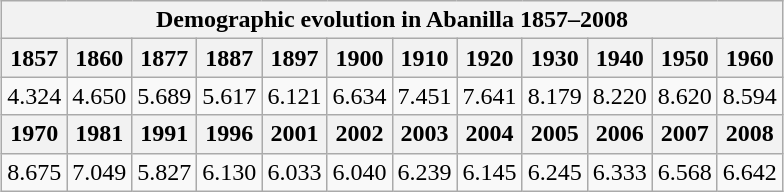<table class="wikitable" style="margin: 1em auto;">
<tr>
<th bgcolor=gray colspan=12 style="color:black;">Demographic evolution in Abanilla 1857–2008</th>
</tr>
<tr>
<th>1857</th>
<th>1860</th>
<th>1877</th>
<th>1887</th>
<th>1897</th>
<th>1900</th>
<th>1910</th>
<th>1920</th>
<th>1930</th>
<th>1940</th>
<th>1950</th>
<th>1960</th>
</tr>
<tr>
<td align=center>4.324</td>
<td align=center>4.650</td>
<td align=center>5.689</td>
<td align=center>5.617</td>
<td align=center>6.121</td>
<td align=center>6.634</td>
<td align=center>7.451</td>
<td align=center>7.641</td>
<td align=center>8.179</td>
<td align=center>8.220</td>
<td align=center>8.620</td>
<td align=center>8.594</td>
</tr>
<tr>
<th>1970</th>
<th>1981</th>
<th>1991</th>
<th>1996</th>
<th>2001</th>
<th>2002</th>
<th>2003</th>
<th>2004</th>
<th>2005</th>
<th>2006</th>
<th>2007</th>
<th>2008</th>
</tr>
<tr>
<td align=center>8.675</td>
<td align=center>7.049</td>
<td align=center>5.827</td>
<td align=center>6.130</td>
<td align=center>6.033</td>
<td align=center>6.040</td>
<td align=center>6.239</td>
<td align=center>6.145</td>
<td align=center>6.245</td>
<td align=center>6.333</td>
<td align=center>6.568</td>
<td align=center>6.642</td>
</tr>
</table>
